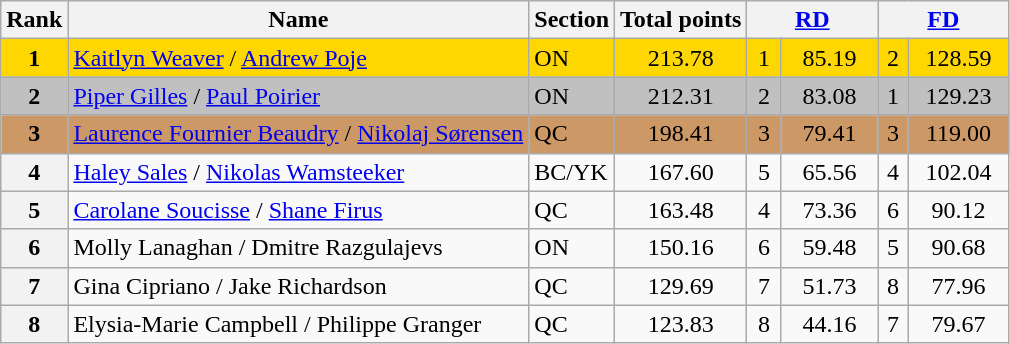<table class="wikitable sortable">
<tr>
<th>Rank</th>
<th>Name</th>
<th>Section</th>
<th>Total points</th>
<th colspan="2" width="80px"><a href='#'>RD</a></th>
<th colspan="2" width="80px"><a href='#'>FD</a></th>
</tr>
<tr bgcolor="gold">
<td align="center"><strong>1</strong></td>
<td><a href='#'>Kaitlyn Weaver</a> / <a href='#'>Andrew Poje</a></td>
<td>ON</td>
<td align="center">213.78</td>
<td align="center">1</td>
<td align="center">85.19</td>
<td align="center">2</td>
<td align="center">128.59</td>
</tr>
<tr bgcolor="silver">
<td align="center"><strong>2</strong></td>
<td><a href='#'>Piper Gilles</a> / <a href='#'>Paul Poirier</a></td>
<td>ON</td>
<td align="center">212.31</td>
<td align="center">2</td>
<td align="center">83.08</td>
<td align="center">1</td>
<td align="center">129.23</td>
</tr>
<tr bgcolor="cc9966">
<td align="center"><strong>3</strong></td>
<td><a href='#'>Laurence Fournier Beaudry</a> / <a href='#'>Nikolaj Sørensen</a></td>
<td>QC</td>
<td align="center">198.41</td>
<td align="center">3</td>
<td align="center">79.41</td>
<td align="center">3</td>
<td align="center">119.00</td>
</tr>
<tr>
<th>4</th>
<td><a href='#'>Haley Sales</a> / <a href='#'>Nikolas Wamsteeker</a></td>
<td>BC/YK</td>
<td align="center">167.60</td>
<td align="center">5</td>
<td align="center">65.56</td>
<td align="center">4</td>
<td align="center">102.04</td>
</tr>
<tr>
<th>5</th>
<td><a href='#'>Carolane Soucisse</a> / <a href='#'>Shane Firus</a></td>
<td>QC</td>
<td align="center">163.48</td>
<td align="center">4</td>
<td align="center">73.36</td>
<td align="center">6</td>
<td align="center">90.12</td>
</tr>
<tr>
<th>6</th>
<td>Molly Lanaghan / Dmitre Razgulajevs</td>
<td>ON</td>
<td align="center">150.16</td>
<td align="center">6</td>
<td align="center">59.48</td>
<td align="center">5</td>
<td align="center">90.68</td>
</tr>
<tr>
<th>7</th>
<td>Gina Cipriano / Jake Richardson</td>
<td>QC</td>
<td align="center">129.69</td>
<td align="center">7</td>
<td align="center">51.73</td>
<td align="center">8</td>
<td align="center">77.96</td>
</tr>
<tr>
<th>8</th>
<td>Elysia-Marie Campbell / Philippe Granger</td>
<td>QC</td>
<td align="center">123.83</td>
<td align="center">8</td>
<td align="center">44.16</td>
<td align="center">7</td>
<td align="center">79.67</td>
</tr>
</table>
